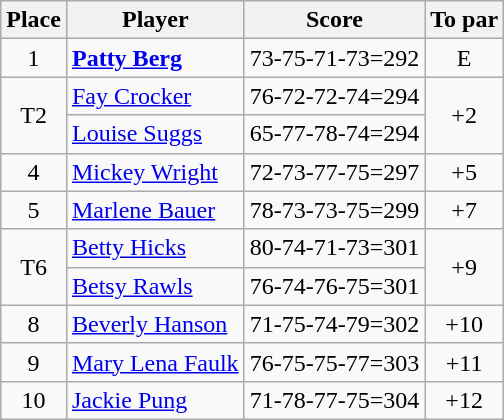<table class="wikitable">
<tr>
<th>Place</th>
<th>Player</th>
<th>Score</th>
<th>To par</th>
</tr>
<tr>
<td align=center>1</td>
<td> <strong><a href='#'>Patty Berg</a></strong></td>
<td>73-75-71-73=292</td>
<td align=center>E</td>
</tr>
<tr>
<td align=center rowspan=2>T2</td>
<td> <a href='#'>Fay Crocker</a></td>
<td>76-72-72-74=294</td>
<td align=center rowspan=2>+2</td>
</tr>
<tr>
<td> <a href='#'>Louise Suggs</a></td>
<td>65-77-78-74=294</td>
</tr>
<tr>
<td align=center>4</td>
<td> <a href='#'>Mickey Wright</a></td>
<td>72-73-77-75=297</td>
<td align=center>+5</td>
</tr>
<tr>
<td align=center>5</td>
<td> <a href='#'>Marlene Bauer</a></td>
<td>78-73-73-75=299</td>
<td align=center>+7</td>
</tr>
<tr>
<td align=center rowspan=2>T6</td>
<td> <a href='#'>Betty Hicks</a></td>
<td>80-74-71-73=301</td>
<td align=center rowspan=2>+9</td>
</tr>
<tr>
<td> <a href='#'>Betsy Rawls</a></td>
<td>76-74-76-75=301</td>
</tr>
<tr>
<td align=center>8</td>
<td> <a href='#'>Beverly Hanson</a></td>
<td>71-75-74-79=302</td>
<td align=center>+10</td>
</tr>
<tr>
<td align=center>9</td>
<td> <a href='#'>Mary Lena Faulk</a></td>
<td>76-75-75-77=303</td>
<td align=center>+11</td>
</tr>
<tr>
<td align=center>10</td>
<td> <a href='#'>Jackie Pung</a></td>
<td>71-78-77-75=304</td>
<td align=center>+12</td>
</tr>
</table>
